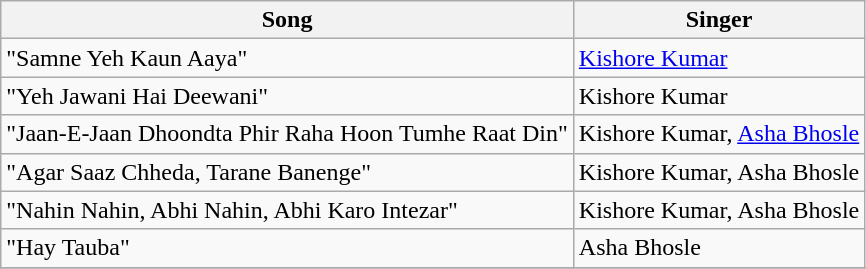<table class="wikitable">
<tr>
<th>Song</th>
<th>Singer</th>
</tr>
<tr>
<td>"Samne Yeh Kaun Aaya"</td>
<td><a href='#'>Kishore Kumar</a></td>
</tr>
<tr>
<td>"Yeh Jawani Hai Deewani"</td>
<td>Kishore Kumar</td>
</tr>
<tr>
<td>"Jaan-E-Jaan Dhoondta Phir Raha Hoon Tumhe Raat Din"</td>
<td>Kishore Kumar, <a href='#'>Asha Bhosle</a></td>
</tr>
<tr>
<td>"Agar Saaz Chheda, Tarane Banenge"</td>
<td>Kishore Kumar, Asha Bhosle</td>
</tr>
<tr>
<td>"Nahin Nahin, Abhi Nahin, Abhi Karo Intezar"</td>
<td>Kishore Kumar, Asha Bhosle</td>
</tr>
<tr>
<td>"Hay Tauba"</td>
<td>Asha Bhosle</td>
</tr>
<tr>
</tr>
</table>
